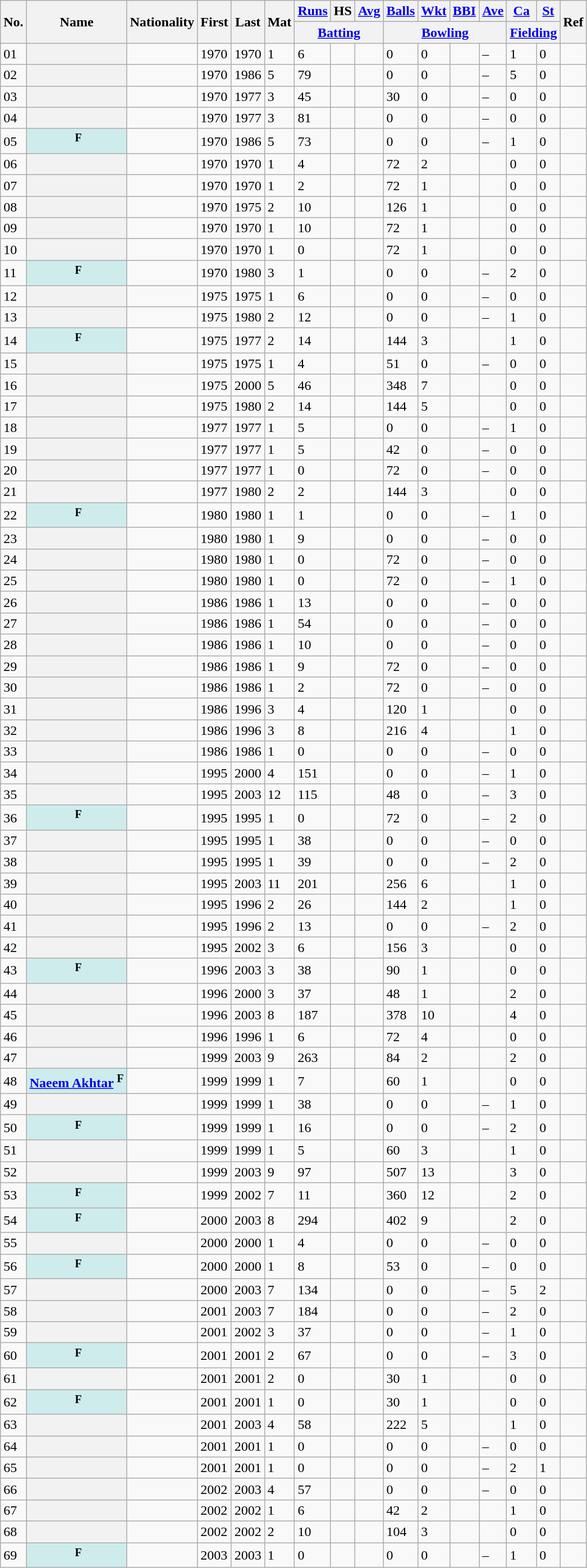<table class="wikitable sortable plainrowheaders">
<tr align="center">
<th scope="col" rowspan="2">No.</th>
<th scope="col" rowspan="2">Name</th>
<th scope="col" rowspan="2">Nationality</th>
<th scope="col" rowspan="2">First</th>
<th scope="col" rowspan="2">Last</th>
<th scope="col" rowspan="2">Mat</th>
<th scope="col"><a href='#'>Runs</a></th>
<th scope="col">HS</th>
<th scope="col"><a href='#'>Avg</a></th>
<th scope="col"><a href='#'>Balls</a></th>
<th scope="col"><a href='#'>Wkt</a></th>
<th scope="col"><a href='#'>BBI</a></th>
<th scope="col"><a href='#'>Ave</a></th>
<th scope="col"><a href='#'>Ca</a></th>
<th scope="col"><a href='#'>St</a></th>
<th scope="col" class="unsortable" rowspan="2">Ref</th>
</tr>
<tr class="unsortable">
<th colspan=3><a href='#'>Batting</a></th>
<th colspan=4><a href='#'>Bowling</a></th>
<th colspan=2><a href='#'>Fielding</a></th>
</tr>
<tr>
<td><span>0</span>1</td>
<th scope="row"> </th>
<td></td>
<td>1970</td>
<td>1970</td>
<td>1</td>
<td>6</td>
<td></td>
<td></td>
<td>0</td>
<td>0</td>
<td></td>
<td>–</td>
<td>1</td>
<td>0</td>
<td></td>
</tr>
<tr>
<td><span>0</span>2</td>
<th scope="row"> </th>
<td></td>
<td>1970</td>
<td>1986</td>
<td>5</td>
<td>79</td>
<td></td>
<td></td>
<td>0</td>
<td>0</td>
<td></td>
<td>–</td>
<td>5</td>
<td>0</td>
<td></td>
</tr>
<tr>
<td><span>0</span>3</td>
<th scope="row"></th>
<td></td>
<td>1970</td>
<td>1977</td>
<td>3</td>
<td>45</td>
<td></td>
<td></td>
<td>30</td>
<td>0</td>
<td></td>
<td>–</td>
<td>0</td>
<td>0</td>
<td></td>
</tr>
<tr>
<td><span>0</span>4</td>
<th scope="row"> </th>
<td></td>
<td>1970</td>
<td>1977</td>
<td>3</td>
<td>81</td>
<td></td>
<td></td>
<td>0</td>
<td>0</td>
<td></td>
<td>–</td>
<td>0</td>
<td>0</td>
<td></td>
</tr>
<tr>
<td><span>0</span>5</td>
<th scope="row" style="background-color:#CFECEC;"> <sup>F</sup> </th>
<td></td>
<td>1970</td>
<td>1986</td>
<td>5</td>
<td>73</td>
<td></td>
<td></td>
<td>0</td>
<td>0</td>
<td></td>
<td>–</td>
<td>1</td>
<td>0</td>
<td></td>
</tr>
<tr>
<td><span>0</span>6</td>
<th scope="row"></th>
<td></td>
<td>1970</td>
<td>1970</td>
<td>1</td>
<td>4</td>
<td></td>
<td></td>
<td>72</td>
<td>2</td>
<td></td>
<td></td>
<td>0</td>
<td>0</td>
<td></td>
</tr>
<tr>
<td><span>0</span>7</td>
<th scope="row"></th>
<td></td>
<td>1970</td>
<td>1970</td>
<td>1</td>
<td>2</td>
<td></td>
<td></td>
<td>72</td>
<td>1</td>
<td></td>
<td></td>
<td>0</td>
<td>0</td>
<td></td>
</tr>
<tr>
<td><span>0</span>8</td>
<th scope="row"></th>
<td></td>
<td>1970</td>
<td>1975</td>
<td>2</td>
<td>10</td>
<td></td>
<td></td>
<td>126</td>
<td>1</td>
<td></td>
<td></td>
<td>0</td>
<td>0</td>
<td></td>
</tr>
<tr>
<td><span>0</span>9</td>
<th scope="row"></th>
<td></td>
<td>1970</td>
<td>1970</td>
<td>1</td>
<td>10</td>
<td></td>
<td></td>
<td>72</td>
<td>1</td>
<td></td>
<td></td>
<td>0</td>
<td>0</td>
<td></td>
</tr>
<tr>
<td>10</td>
<th scope="row"></th>
<td></td>
<td>1970</td>
<td>1970</td>
<td>1</td>
<td>0</td>
<td></td>
<td></td>
<td>72</td>
<td>1</td>
<td></td>
<td></td>
<td>0</td>
<td>0</td>
<td></td>
</tr>
<tr>
<td>11</td>
<th scope="row"  style="background-color:#CFECEC;"> <sup>F</sup> </th>
<td></td>
<td>1970</td>
<td>1980</td>
<td>3</td>
<td>1</td>
<td></td>
<td></td>
<td>0</td>
<td>0</td>
<td></td>
<td>–</td>
<td>2</td>
<td>0</td>
<td></td>
</tr>
<tr>
<td>12</td>
<th scope="row"></th>
<td></td>
<td>1975</td>
<td>1975</td>
<td>1</td>
<td>6</td>
<td></td>
<td></td>
<td>0</td>
<td>0</td>
<td></td>
<td>–</td>
<td>0</td>
<td>0</td>
<td></td>
</tr>
<tr>
<td>13</td>
<th scope="row"> </th>
<td></td>
<td>1975</td>
<td>1980</td>
<td>2</td>
<td>12</td>
<td></td>
<td></td>
<td>0</td>
<td>0</td>
<td></td>
<td>–</td>
<td>1</td>
<td>0</td>
<td></td>
</tr>
<tr>
<td>14</td>
<th scope="row"  style="background-color:#CFECEC;"> <sup>F</sup></th>
<td></td>
<td>1975</td>
<td>1977</td>
<td>2</td>
<td>14</td>
<td></td>
<td></td>
<td>144</td>
<td>3</td>
<td></td>
<td></td>
<td>1</td>
<td>0</td>
<td></td>
</tr>
<tr>
<td>15</td>
<th scope="row"></th>
<td></td>
<td>1975</td>
<td>1975</td>
<td>1</td>
<td>4</td>
<td></td>
<td></td>
<td>51</td>
<td>0</td>
<td></td>
<td>–</td>
<td>0</td>
<td>0</td>
<td></td>
</tr>
<tr>
<td>16</td>
<th scope="row"></th>
<td></td>
<td>1975</td>
<td>2000</td>
<td>5</td>
<td>46</td>
<td></td>
<td></td>
<td>348</td>
<td>7</td>
<td></td>
<td></td>
<td>0</td>
<td>0</td>
<td></td>
</tr>
<tr>
<td>17</td>
<th scope="row"></th>
<td></td>
<td>1975</td>
<td>1980</td>
<td>2</td>
<td>14</td>
<td></td>
<td></td>
<td>144</td>
<td>5</td>
<td></td>
<td></td>
<td>0</td>
<td>0</td>
<td></td>
</tr>
<tr>
<td>18</td>
<th scope="row"></th>
<td></td>
<td>1977</td>
<td>1977</td>
<td>1</td>
<td>5</td>
<td></td>
<td></td>
<td>0</td>
<td>0</td>
<td></td>
<td>–</td>
<td>1</td>
<td>0</td>
<td></td>
</tr>
<tr>
<td>19</td>
<th scope="row"></th>
<td></td>
<td>1977</td>
<td>1977</td>
<td>1</td>
<td>5</td>
<td></td>
<td></td>
<td>42</td>
<td>0</td>
<td></td>
<td>–</td>
<td>0</td>
<td>0</td>
<td></td>
</tr>
<tr>
<td>20</td>
<th scope="row"></th>
<td></td>
<td>1977</td>
<td>1977</td>
<td>1</td>
<td>0</td>
<td></td>
<td></td>
<td>72</td>
<td>0</td>
<td></td>
<td>–</td>
<td>0</td>
<td>0</td>
<td></td>
</tr>
<tr>
<td>21</td>
<th scope="row"></th>
<td></td>
<td>1977</td>
<td>1980</td>
<td>2</td>
<td>2</td>
<td></td>
<td></td>
<td>144</td>
<td>3</td>
<td></td>
<td></td>
<td>0</td>
<td>0</td>
<td></td>
</tr>
<tr>
<td>22</td>
<th scope="row" style="background-color:#CFECEC;"> <sup>F</sup></th>
<td></td>
<td>1980</td>
<td>1980</td>
<td>1</td>
<td>1</td>
<td></td>
<td></td>
<td>0</td>
<td>0</td>
<td></td>
<td>–</td>
<td>1</td>
<td>0</td>
<td></td>
</tr>
<tr>
<td>23</td>
<th scope="row"></th>
<td></td>
<td>1980</td>
<td>1980</td>
<td>1</td>
<td>9</td>
<td></td>
<td></td>
<td>0</td>
<td>0</td>
<td></td>
<td>–</td>
<td>0</td>
<td>0</td>
<td></td>
</tr>
<tr>
<td>24</td>
<th scope="row"></th>
<td></td>
<td>1980</td>
<td>1980</td>
<td>1</td>
<td>0</td>
<td></td>
<td></td>
<td>72</td>
<td>0</td>
<td></td>
<td>–</td>
<td>0</td>
<td>0</td>
<td></td>
</tr>
<tr>
<td>25</td>
<th scope="row"></th>
<td></td>
<td>1980</td>
<td>1980</td>
<td>1</td>
<td>0</td>
<td></td>
<td></td>
<td>72</td>
<td>0</td>
<td></td>
<td>–</td>
<td>1</td>
<td>0</td>
<td></td>
</tr>
<tr>
<td>26</td>
<th scope="row"></th>
<td></td>
<td>1986</td>
<td>1986</td>
<td>1</td>
<td>13</td>
<td></td>
<td></td>
<td>0</td>
<td>0</td>
<td></td>
<td>–</td>
<td>0</td>
<td>0</td>
<td></td>
</tr>
<tr>
<td>27</td>
<th scope="row"></th>
<td></td>
<td>1986</td>
<td>1986</td>
<td>1</td>
<td>54</td>
<td></td>
<td></td>
<td>0</td>
<td>0</td>
<td></td>
<td>–</td>
<td>0</td>
<td>0</td>
<td></td>
</tr>
<tr>
<td>28</td>
<th scope="row"></th>
<td></td>
<td>1986</td>
<td>1986</td>
<td>1</td>
<td>10</td>
<td></td>
<td></td>
<td>0</td>
<td>0</td>
<td></td>
<td>–</td>
<td>0</td>
<td>0</td>
<td></td>
</tr>
<tr>
<td>29</td>
<th scope="row"></th>
<td></td>
<td>1986</td>
<td>1986</td>
<td>1</td>
<td>9</td>
<td></td>
<td></td>
<td>72</td>
<td>0</td>
<td></td>
<td>–</td>
<td>0</td>
<td>0</td>
<td></td>
</tr>
<tr>
<td>30</td>
<th scope="row"></th>
<td></td>
<td>1986</td>
<td>1986</td>
<td>1</td>
<td>2</td>
<td></td>
<td></td>
<td>72</td>
<td>0</td>
<td></td>
<td>–</td>
<td>0</td>
<td>0</td>
<td></td>
</tr>
<tr>
<td>31</td>
<th scope="row"> </th>
<td></td>
<td>1986</td>
<td>1996</td>
<td>3</td>
<td>4</td>
<td></td>
<td></td>
<td>120</td>
<td>1</td>
<td></td>
<td></td>
<td>0</td>
<td>0</td>
<td></td>
</tr>
<tr>
<td>32</td>
<th scope="row"></th>
<td></td>
<td>1986</td>
<td>1996</td>
<td>3</td>
<td>8</td>
<td></td>
<td></td>
<td>216</td>
<td>4</td>
<td></td>
<td></td>
<td>1</td>
<td>0</td>
<td></td>
</tr>
<tr>
<td>33</td>
<th scope="row"> </th>
<td></td>
<td>1986</td>
<td>1986</td>
<td>1</td>
<td>0</td>
<td></td>
<td></td>
<td>0</td>
<td>0</td>
<td></td>
<td>–</td>
<td>0</td>
<td>0</td>
<td></td>
</tr>
<tr>
<td>34</td>
<th scope="row"></th>
<td></td>
<td>1995</td>
<td>2000</td>
<td>4</td>
<td>151</td>
<td></td>
<td></td>
<td>0</td>
<td>0</td>
<td></td>
<td>–</td>
<td>1</td>
<td>0</td>
<td></td>
</tr>
<tr>
<td>35</td>
<th scope="row"> </th>
<td></td>
<td>1995</td>
<td>2003</td>
<td>12</td>
<td>115</td>
<td></td>
<td></td>
<td>48</td>
<td>0</td>
<td></td>
<td>–</td>
<td>3</td>
<td>0</td>
<td></td>
</tr>
<tr>
<td>36</td>
<th scope="row" style="background-color:#CFECEC;"> <sup>F</sup></th>
<td></td>
<td>1995</td>
<td>1995</td>
<td>1</td>
<td>0</td>
<td></td>
<td></td>
<td>72</td>
<td>0</td>
<td></td>
<td>–</td>
<td>2</td>
<td>0</td>
<td></td>
</tr>
<tr>
<td>37</td>
<th scope="row"></th>
<td></td>
<td>1995</td>
<td>1995</td>
<td>1</td>
<td>38</td>
<td></td>
<td></td>
<td>0</td>
<td>0</td>
<td></td>
<td>–</td>
<td>0</td>
<td>0</td>
<td></td>
</tr>
<tr>
<td>38</td>
<th scope="row"></th>
<td></td>
<td>1995</td>
<td>1995</td>
<td>1</td>
<td>39</td>
<td></td>
<td></td>
<td>0</td>
<td>0</td>
<td></td>
<td>–</td>
<td>2</td>
<td>0</td>
<td></td>
</tr>
<tr>
<td>39</td>
<th scope="row"></th>
<td></td>
<td>1995</td>
<td>2003</td>
<td>11</td>
<td>201</td>
<td></td>
<td></td>
<td>256</td>
<td>6</td>
<td></td>
<td></td>
<td>1</td>
<td>0</td>
<td></td>
</tr>
<tr>
<td>40</td>
<th scope="row"></th>
<td></td>
<td>1995</td>
<td>1996</td>
<td>2</td>
<td>26</td>
<td></td>
<td></td>
<td>144</td>
<td>2</td>
<td></td>
<td></td>
<td>1</td>
<td>0</td>
<td></td>
</tr>
<tr>
<td>41</td>
<th scope="row"> </th>
<td></td>
<td>1995</td>
<td>1996</td>
<td>2</td>
<td>13</td>
<td></td>
<td></td>
<td>0</td>
<td>0</td>
<td></td>
<td>–</td>
<td>2</td>
<td>0</td>
<td></td>
</tr>
<tr>
<td>42</td>
<th scope="row"></th>
<td></td>
<td>1995</td>
<td>2002</td>
<td>3</td>
<td>6</td>
<td></td>
<td></td>
<td>156</td>
<td>3</td>
<td></td>
<td></td>
<td>0</td>
<td>0</td>
<td></td>
</tr>
<tr>
<td>43</td>
<th scope="row" style="background-color:#CFECEC;"> <sup>F</sup></th>
<td></td>
<td>1996</td>
<td>2003</td>
<td>3</td>
<td>38</td>
<td></td>
<td></td>
<td>90</td>
<td>1</td>
<td></td>
<td></td>
<td>0</td>
<td>0</td>
<td></td>
</tr>
<tr>
<td>44</td>
<th scope="row"></th>
<td></td>
<td>1996</td>
<td>2000</td>
<td>3</td>
<td>37</td>
<td></td>
<td></td>
<td>48</td>
<td>1</td>
<td></td>
<td></td>
<td>2</td>
<td>0</td>
<td></td>
</tr>
<tr>
<td>45</td>
<th scope="row"></th>
<td></td>
<td>1996</td>
<td>2003</td>
<td>8</td>
<td>187</td>
<td></td>
<td></td>
<td>378</td>
<td>10</td>
<td></td>
<td></td>
<td>4</td>
<td>0</td>
<td></td>
</tr>
<tr>
<td>46</td>
<th scope="row"></th>
<td></td>
<td>1996</td>
<td>1996</td>
<td>1</td>
<td>6</td>
<td></td>
<td></td>
<td>72</td>
<td>4</td>
<td></td>
<td></td>
<td>0</td>
<td>0</td>
<td></td>
</tr>
<tr>
<td>47</td>
<th scope="row"> </th>
<td></td>
<td>1999</td>
<td>2003</td>
<td>9</td>
<td>263</td>
<td></td>
<td></td>
<td>84</td>
<td>2</td>
<td></td>
<td></td>
<td>2</td>
<td>0</td>
<td></td>
</tr>
<tr>
<td>48</td>
<th scope="row" style="background-color:#CFECEC;"><a href='#'>Naeem Akhtar</a> <sup>F</sup></th>
<td></td>
<td>1999</td>
<td>1999</td>
<td>1</td>
<td>7</td>
<td></td>
<td></td>
<td>60</td>
<td>1</td>
<td></td>
<td></td>
<td>0</td>
<td>0</td>
<td></td>
</tr>
<tr>
<td>49</td>
<th scope="row"></th>
<td></td>
<td>1999</td>
<td>1999</td>
<td>1</td>
<td>38</td>
<td></td>
<td></td>
<td>0</td>
<td>0</td>
<td></td>
<td>–</td>
<td>1</td>
<td>0</td>
<td></td>
</tr>
<tr>
<td>50</td>
<th scope="row" style="background-color:#CFECEC;"> <sup>F</sup> </th>
<td></td>
<td>1999</td>
<td>1999</td>
<td>1</td>
<td>16</td>
<td></td>
<td></td>
<td>0</td>
<td>0</td>
<td></td>
<td>–</td>
<td>2</td>
<td>0</td>
<td></td>
</tr>
<tr>
<td>51</td>
<th scope="row"></th>
<td></td>
<td>1999</td>
<td>1999</td>
<td>1</td>
<td>5</td>
<td></td>
<td></td>
<td>60</td>
<td>3</td>
<td></td>
<td></td>
<td>1</td>
<td>0</td>
<td></td>
</tr>
<tr>
<td>52</td>
<th scope="row"></th>
<td></td>
<td>1999</td>
<td>2003</td>
<td>9</td>
<td>97</td>
<td></td>
<td></td>
<td>507</td>
<td>13</td>
<td></td>
<td></td>
<td>3</td>
<td>0</td>
<td></td>
</tr>
<tr>
<td>53</td>
<th scope="row" style="background-color:#CFECEC;"> <sup>F</sup></th>
<td></td>
<td>1999</td>
<td>2002</td>
<td>7</td>
<td>11</td>
<td></td>
<td></td>
<td>360</td>
<td>12</td>
<td></td>
<td></td>
<td>2</td>
<td>0</td>
<td></td>
</tr>
<tr>
<td>54</td>
<th scope="row" style="background-color:#CFECEC;"> <sup>F</sup></th>
<td></td>
<td>2000</td>
<td>2003</td>
<td>8</td>
<td>294</td>
<td></td>
<td></td>
<td>402</td>
<td>9</td>
<td></td>
<td></td>
<td>2</td>
<td>0</td>
<td></td>
</tr>
<tr>
<td>55</td>
<th scope="row"></th>
<td></td>
<td>2000</td>
<td>2000</td>
<td>1</td>
<td>4</td>
<td></td>
<td></td>
<td>0</td>
<td>0</td>
<td></td>
<td>–</td>
<td>0</td>
<td>0</td>
<td></td>
</tr>
<tr>
<td>56</td>
<th scope="row" style="background-color:#CFECEC;"> <sup>F</sup></th>
<td></td>
<td>2000</td>
<td>2000</td>
<td>1</td>
<td>8</td>
<td></td>
<td></td>
<td>53</td>
<td>0</td>
<td></td>
<td>–</td>
<td>0</td>
<td>0</td>
<td></td>
</tr>
<tr>
<td>57</td>
<th scope="row"> </th>
<td></td>
<td>2000</td>
<td>2003</td>
<td>7</td>
<td>134</td>
<td></td>
<td></td>
<td>0</td>
<td>0</td>
<td></td>
<td>–</td>
<td>5</td>
<td>2</td>
<td></td>
</tr>
<tr>
<td>58</td>
<th scope="row"></th>
<td></td>
<td>2001</td>
<td>2003</td>
<td>7</td>
<td>184</td>
<td></td>
<td></td>
<td>0</td>
<td>0</td>
<td></td>
<td>–</td>
<td>2</td>
<td>0</td>
<td></td>
</tr>
<tr>
<td>59</td>
<th scope="row"></th>
<td></td>
<td>2001</td>
<td>2002</td>
<td>3</td>
<td>37</td>
<td></td>
<td></td>
<td>0</td>
<td>0</td>
<td></td>
<td>–</td>
<td>1</td>
<td>0</td>
<td></td>
</tr>
<tr>
<td>60</td>
<th scope="row" style="background-color:#CFECEC;"> <sup>F</sup> </th>
<td></td>
<td>2001</td>
<td>2001</td>
<td>2</td>
<td>67</td>
<td></td>
<td></td>
<td>0</td>
<td>0</td>
<td></td>
<td>–</td>
<td>3</td>
<td>0</td>
<td></td>
</tr>
<tr>
<td>61</td>
<th scope="row"></th>
<td></td>
<td>2001</td>
<td>2001</td>
<td>2</td>
<td>0</td>
<td></td>
<td></td>
<td>30</td>
<td>1</td>
<td></td>
<td></td>
<td>0</td>
<td>0</td>
<td></td>
</tr>
<tr>
<td>62</td>
<th scope="row" style="background-color:#CFECEC;"> <sup>F</sup></th>
<td></td>
<td>2001</td>
<td>2001</td>
<td>1</td>
<td>0</td>
<td></td>
<td></td>
<td>30</td>
<td>1</td>
<td></td>
<td></td>
<td>0</td>
<td>0</td>
<td></td>
</tr>
<tr>
<td>63</td>
<th scope="row"></th>
<td></td>
<td>2001</td>
<td>2003</td>
<td>4</td>
<td>58</td>
<td></td>
<td></td>
<td>222</td>
<td>5</td>
<td></td>
<td></td>
<td>1</td>
<td>0</td>
<td></td>
</tr>
<tr>
<td>64</td>
<th scope="row"></th>
<td></td>
<td>2001</td>
<td>2001</td>
<td>1</td>
<td>0</td>
<td></td>
<td></td>
<td>0</td>
<td>0</td>
<td></td>
<td>–</td>
<td>0</td>
<td>0</td>
<td></td>
</tr>
<tr>
<td>65</td>
<th scope="row"> </th>
<td></td>
<td>2001</td>
<td>2001</td>
<td>1</td>
<td>0</td>
<td></td>
<td></td>
<td>0</td>
<td>0</td>
<td></td>
<td>–</td>
<td>2</td>
<td>1</td>
<td></td>
</tr>
<tr>
<td>66</td>
<th scope="row"></th>
<td></td>
<td>2002</td>
<td>2003</td>
<td>4</td>
<td>57</td>
<td></td>
<td></td>
<td>0</td>
<td>0</td>
<td></td>
<td>–</td>
<td>0</td>
<td>0</td>
<td></td>
</tr>
<tr>
<td>67</td>
<th scope="row"></th>
<td></td>
<td>2002</td>
<td>2002</td>
<td>1</td>
<td>6</td>
<td></td>
<td></td>
<td>42</td>
<td>2</td>
<td></td>
<td></td>
<td>1</td>
<td>0</td>
<td></td>
</tr>
<tr>
<td>68</td>
<th scope="row"></th>
<td></td>
<td>2002</td>
<td>2002</td>
<td>2</td>
<td>10</td>
<td></td>
<td></td>
<td>104</td>
<td>3</td>
<td></td>
<td></td>
<td>0</td>
<td>0</td>
<td></td>
</tr>
<tr>
<td>69</td>
<th scope="row" style="background-color:#CFECEC;"> <sup>F</sup></th>
<td></td>
<td>2003</td>
<td>2003</td>
<td>1</td>
<td>0</td>
<td></td>
<td></td>
<td>0</td>
<td>0</td>
<td></td>
<td>–</td>
<td>1</td>
<td>0</td>
<td></td>
</tr>
</table>
